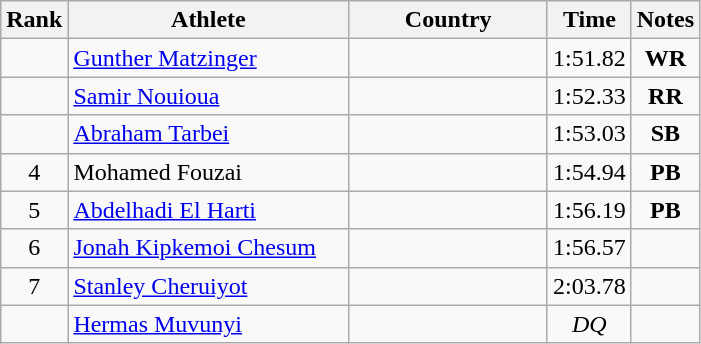<table class="wikitable sortable" style="text-align:center">
<tr>
<th>Rank</th>
<th style="width:180px">Athlete</th>
<th style="width:125px">Country</th>
<th>Time</th>
<th>Notes</th>
</tr>
<tr>
<td></td>
<td style="text-align:left;"><a href='#'>Gunther Matzinger</a></td>
<td style="text-align:left;"></td>
<td>1:51.82</td>
<td><strong>WR</strong></td>
</tr>
<tr>
<td></td>
<td style="text-align:left;"><a href='#'>Samir Nouioua</a></td>
<td style="text-align:left;"></td>
<td>1:52.33</td>
<td><strong>RR</strong></td>
</tr>
<tr>
<td></td>
<td style="text-align:left;"><a href='#'>Abraham Tarbei</a></td>
<td style="text-align:left;"></td>
<td>1:53.03</td>
<td><strong>SB</strong></td>
</tr>
<tr>
<td>4</td>
<td style="text-align:left;">Mohamed Fouzai</td>
<td style="text-align:left;"></td>
<td>1:54.94</td>
<td><strong>PB</strong></td>
</tr>
<tr>
<td>5</td>
<td style="text-align:left;"><a href='#'>Abdelhadi El Harti</a></td>
<td style="text-align:left;"></td>
<td>1:56.19</td>
<td><strong>PB</strong></td>
</tr>
<tr>
<td>6</td>
<td style="text-align:left;"><a href='#'>Jonah Kipkemoi Chesum</a></td>
<td style="text-align:left;"></td>
<td>1:56.57</td>
<td></td>
</tr>
<tr>
<td>7</td>
<td style="text-align:left;"><a href='#'>Stanley Cheruiyot</a></td>
<td style="text-align:left;"></td>
<td>2:03.78</td>
<td></td>
</tr>
<tr>
<td></td>
<td style="text-align:left;"><a href='#'>Hermas Muvunyi</a></td>
<td style="text-align:left;"></td>
<td><em>DQ</em></td>
<td></td>
</tr>
</table>
